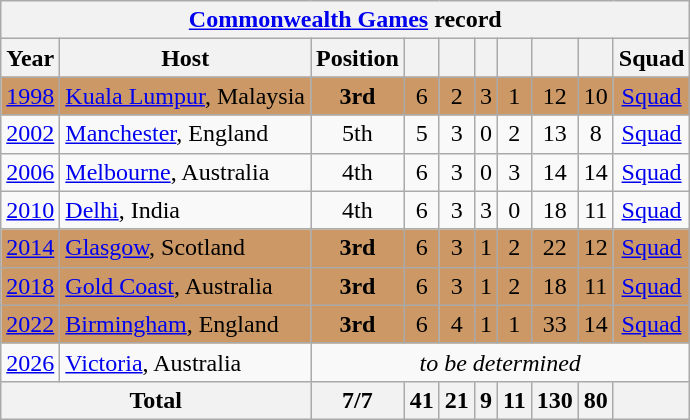<table class="wikitable" style="text-align: center;">
<tr>
<th colspan=11><a href='#'>Commonwealth Games</a> record</th>
</tr>
<tr>
<th>Year</th>
<th>Host</th>
<th>Position</th>
<th></th>
<th></th>
<th></th>
<th></th>
<th></th>
<th></th>
<th>Squad</th>
</tr>
<tr bgcolor=cc9966>
<td><a href='#'>1998</a></td>
<td align=left> <a href='#'>Kuala Lumpur</a>, Malaysia</td>
<td><strong>3rd</strong></td>
<td>6</td>
<td>2</td>
<td>3</td>
<td>1</td>
<td>12</td>
<td>10</td>
<td><a href='#'>Squad</a></td>
</tr>
<tr>
<td><a href='#'>2002</a></td>
<td align=left> <a href='#'>Manchester</a>, England</td>
<td>5th</td>
<td>5</td>
<td>3</td>
<td>0</td>
<td>2</td>
<td>13</td>
<td>8</td>
<td><a href='#'>Squad</a></td>
</tr>
<tr>
<td><a href='#'>2006</a></td>
<td align=left> <a href='#'>Melbourne</a>, Australia</td>
<td>4th</td>
<td>6</td>
<td>3</td>
<td>0</td>
<td>3</td>
<td>14</td>
<td>14</td>
<td><a href='#'>Squad</a></td>
</tr>
<tr>
<td><a href='#'>2010</a></td>
<td align=left> <a href='#'>Delhi</a>, India</td>
<td>4th</td>
<td>6</td>
<td>3</td>
<td>3</td>
<td>0</td>
<td>18</td>
<td>11</td>
<td><a href='#'>Squad</a></td>
</tr>
<tr bgcolor=cc9966>
<td><a href='#'>2014</a></td>
<td align=left> <a href='#'>Glasgow</a>, Scotland</td>
<td><strong>3rd</strong></td>
<td>6</td>
<td>3</td>
<td>1</td>
<td>2</td>
<td>22</td>
<td>12</td>
<td><a href='#'>Squad</a></td>
</tr>
<tr bgcolor=cc9966>
<td><a href='#'>2018</a></td>
<td align=left> <a href='#'>Gold Coast</a>, Australia</td>
<td><strong>3rd</strong></td>
<td>6</td>
<td>3</td>
<td>1</td>
<td>2</td>
<td>18</td>
<td>11</td>
<td><a href='#'>Squad</a></td>
</tr>
<tr bgcolor=cc9966>
<td><a href='#'>2022</a></td>
<td align=left> <a href='#'>Birmingham</a>, England</td>
<td><strong>3rd</strong></td>
<td>6</td>
<td>4</td>
<td>1</td>
<td>1</td>
<td>33</td>
<td>14</td>
<td><a href='#'>Squad</a></td>
</tr>
<tr>
<td><a href='#'>2026</a></td>
<td align=left> <a href='#'>Victoria</a>, Australia</td>
<td colspan=8><em>to be determined</em></td>
</tr>
<tr>
<th colspan=2>Total</th>
<th>7/7</th>
<th>41</th>
<th>21</th>
<th>9</th>
<th>11</th>
<th>130</th>
<th>80</th>
<th></th>
</tr>
</table>
